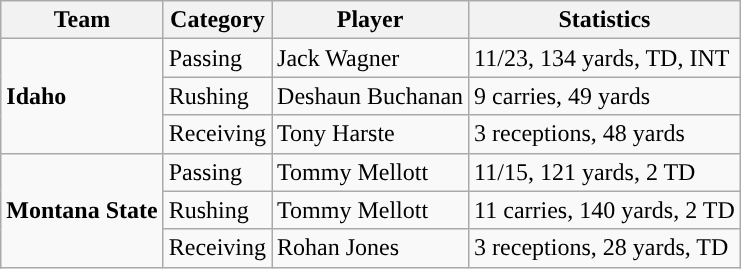<table class="wikitable" style="float: right;">
<tr>
<th>Team</th>
<th>Category</th>
<th>Player</th>
<th>Statistics</th>
</tr>
<tr>
<td rowspan=3><strong>Idaho</strong></td>
<td>Passing</td>
<td>Jack Wagner</td>
<td>11/23, 134 yards, TD, INT</td>
</tr>
<tr>
<td>Rushing</td>
<td>Deshaun Buchanan</td>
<td>9 carries, 49 yards</td>
</tr>
<tr>
<td>Receiving</td>
<td>Tony Harste</td>
<td>3 receptions, 48 yards</td>
</tr>
<tr>
<td rowspan=3><strong>Montana State</strong></td>
<td>Passing</td>
<td>Tommy Mellott</td>
<td>11/15, 121 yards, 2 TD</td>
</tr>
<tr>
<td>Rushing</td>
<td>Tommy Mellott</td>
<td>11 carries, 140 yards, 2 TD</td>
</tr>
<tr>
<td>Receiving</td>
<td>Rohan Jones</td>
<td>3 receptions, 28 yards, TD</td>
</tr>
</table>
